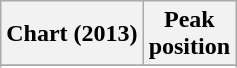<table class="wikitable sortable plainrowheaders" style="text-align:center">
<tr>
<th scope="col">Chart (2013)</th>
<th scope="col">Peak<br>position</th>
</tr>
<tr>
</tr>
<tr>
</tr>
<tr>
</tr>
<tr>
</tr>
<tr>
</tr>
<tr>
</tr>
<tr>
</tr>
</table>
